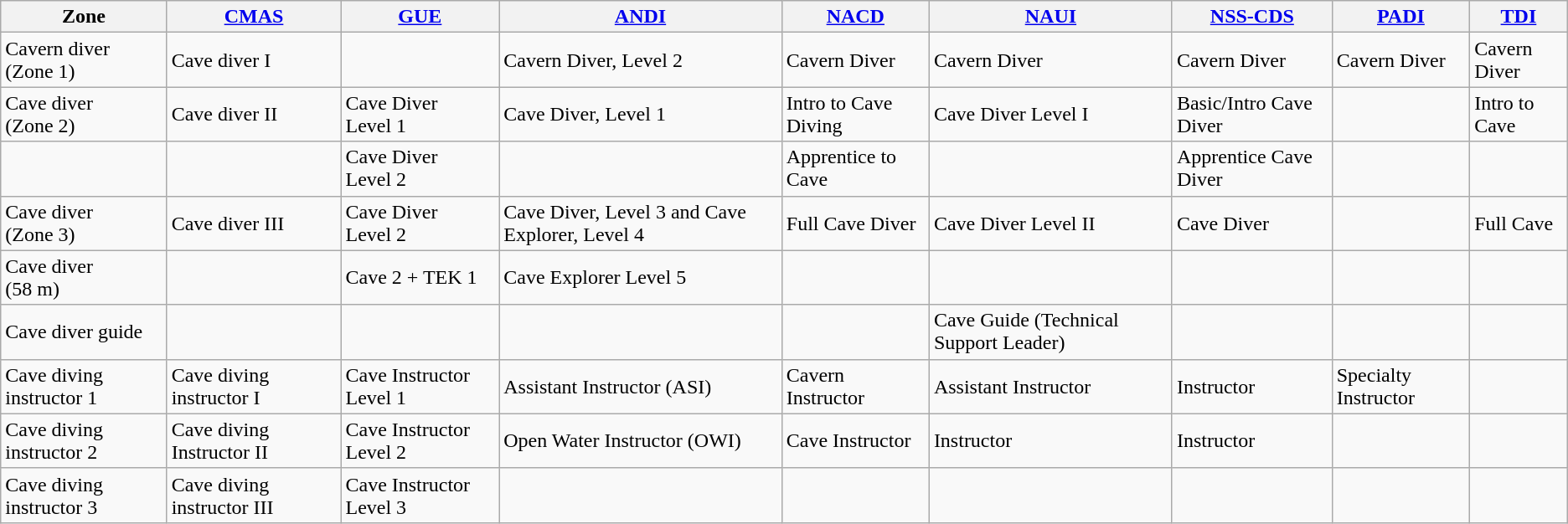<table class="wikitable">
<tr>
<th>Zone</th>
<th><a href='#'>CMAS</a></th>
<th><a href='#'>GUE</a></th>
<th><a href='#'>ANDI</a></th>
<th><a href='#'>NACD</a></th>
<th><a href='#'>NAUI</a></th>
<th><a href='#'>NSS-CDS</a></th>
<th><a href='#'>PADI</a></th>
<th><a href='#'>TDI</a></th>
</tr>
<tr>
<td>Cavern diver<br>(Zone 1)</td>
<td>Cave diver I</td>
<td></td>
<td>Cavern Diver, Level 2</td>
<td>Cavern Diver</td>
<td>Cavern Diver</td>
<td>Cavern Diver</td>
<td>Cavern Diver</td>
<td>Cavern<br>Diver</td>
</tr>
<tr>
<td>Cave diver<br>(Zone 2)</td>
<td>Cave diver II</td>
<td>Cave Diver Level 1</td>
<td>Cave Diver, Level 1</td>
<td>Intro to Cave Diving</td>
<td>Cave Diver Level I</td>
<td>Basic/Intro Cave Diver</td>
<td></td>
<td>Intro to Cave</td>
</tr>
<tr>
<td></td>
<td></td>
<td>Cave Diver Level 2</td>
<td></td>
<td>Apprentice to Cave</td>
<td></td>
<td>Apprentice Cave Diver</td>
<td></td>
<td></td>
</tr>
<tr>
<td>Cave diver<br>(Zone 3)</td>
<td>Cave diver III</td>
<td>Cave Diver Level 2</td>
<td>Cave Diver, Level 3 and Cave Explorer, Level 4</td>
<td>Full Cave Diver</td>
<td>Cave Diver Level II</td>
<td>Cave Diver</td>
<td></td>
<td>Full Cave</td>
</tr>
<tr>
<td>Cave diver<br>(58 m)</td>
<td></td>
<td>Cave 2 + TEK 1</td>
<td>Cave Explorer Level 5</td>
<td></td>
<td></td>
<td></td>
<td></td>
<td></td>
</tr>
<tr>
<td>Cave diver guide</td>
<td></td>
<td></td>
<td></td>
<td></td>
<td>Cave Guide (Technical Support Leader)</td>
<td></td>
<td></td>
<td></td>
</tr>
<tr>
<td>Cave diving instructor 1</td>
<td>Cave diving instructor I</td>
<td>Cave Instructor Level 1</td>
<td>Assistant Instructor (ASI)</td>
<td>Cavern Instructor</td>
<td>Assistant Instructor</td>
<td>Instructor</td>
<td>Specialty Instructor</td>
<td></td>
</tr>
<tr>
<td>Cave diving instructor 2</td>
<td>Cave diving Instructor II</td>
<td>Cave Instructor Level 2</td>
<td>Open Water Instructor (OWI)</td>
<td>Cave Instructor</td>
<td>Instructor</td>
<td>Instructor</td>
<td></td>
<td></td>
</tr>
<tr>
<td>Cave diving instructor 3</td>
<td>Cave diving instructor III</td>
<td>Cave Instructor Level 3</td>
<td></td>
<td></td>
<td></td>
<td></td>
<td></td>
<td></td>
</tr>
</table>
